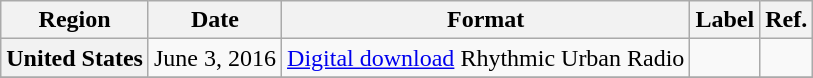<table class="wikitable plainrowheaders">
<tr>
<th>Region</th>
<th>Date</th>
<th>Format</th>
<th>Label</th>
<th>Ref.</th>
</tr>
<tr>
<th scope="row">United States</th>
<td rowspan="1">June 3, 2016</td>
<td rowspan="1"><a href='#'>Digital download</a> Rhythmic Urban Radio</td>
<td></td>
<td></td>
</tr>
<tr>
</tr>
</table>
